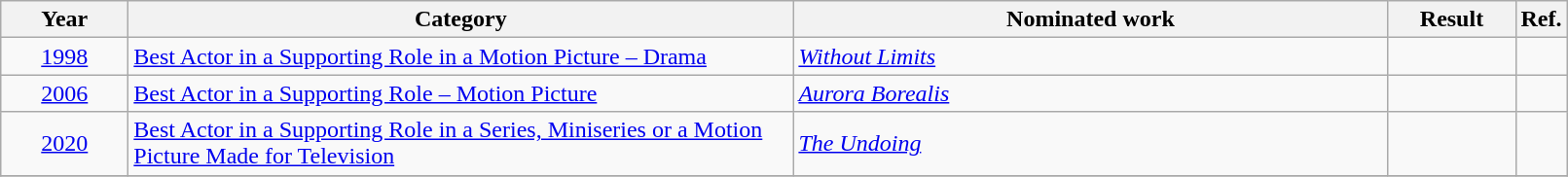<table class=wikitable>
<tr>
<th scope="col" style="width:5em;">Year</th>
<th scope="col" style="width:28em;">Category</th>
<th scope="col" style="width:25em;">Nominated work</th>
<th scope="col" style="width:5em;">Result</th>
<th>Ref.</th>
</tr>
<tr>
<td style="text-align:center;"><a href='#'>1998</a></td>
<td><a href='#'>Best Actor in a Supporting Role in a Motion Picture – Drama</a></td>
<td><em><a href='#'>Without Limits</a></em></td>
<td></td>
<td align="center"></td>
</tr>
<tr>
<td style="text-align:center;"><a href='#'>2006</a></td>
<td><a href='#'>Best Actor in a Supporting Role – Motion Picture</a></td>
<td><em><a href='#'>Aurora Borealis</a></em></td>
<td></td>
<td align="center"></td>
</tr>
<tr>
<td style="text-align:center;"><a href='#'>2020</a></td>
<td><a href='#'>Best Actor in a Supporting Role in a Series, Miniseries or a Motion Picture Made for Television</a></td>
<td><em><a href='#'>The Undoing</a></em></td>
<td></td>
<td align="center"></td>
</tr>
<tr>
</tr>
</table>
